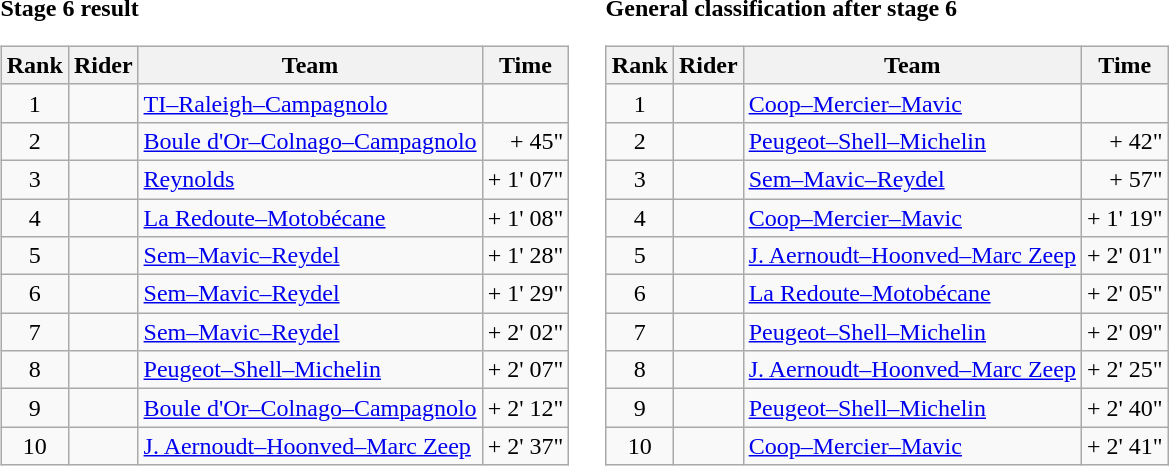<table>
<tr>
<td><strong>Stage 6 result</strong><br><table class="wikitable">
<tr>
<th scope="col">Rank</th>
<th scope="col">Rider</th>
<th scope="col">Team</th>
<th scope="col">Time</th>
</tr>
<tr>
<td style="text-align:center;">1</td>
<td></td>
<td><a href='#'>TI–Raleigh–Campagnolo</a></td>
<td style="text-align:right;"></td>
</tr>
<tr>
<td style="text-align:center;">2</td>
<td></td>
<td><a href='#'>Boule d'Or–Colnago–Campagnolo</a></td>
<td style="text-align:right;">+ 45"</td>
</tr>
<tr>
<td style="text-align:center;">3</td>
<td></td>
<td><a href='#'>Reynolds</a></td>
<td style="text-align:right;">+ 1' 07"</td>
</tr>
<tr>
<td style="text-align:center;">4</td>
<td></td>
<td><a href='#'>La Redoute–Motobécane</a></td>
<td style="text-align:right;">+ 1' 08"</td>
</tr>
<tr>
<td style="text-align:center;">5</td>
<td></td>
<td><a href='#'>Sem–Mavic–Reydel</a></td>
<td style="text-align:right;">+ 1' 28"</td>
</tr>
<tr>
<td style="text-align:center;">6</td>
<td></td>
<td><a href='#'>Sem–Mavic–Reydel</a></td>
<td style="text-align:right;">+ 1' 29"</td>
</tr>
<tr>
<td style="text-align:center;">7</td>
<td></td>
<td><a href='#'>Sem–Mavic–Reydel</a></td>
<td style="text-align:right;">+ 2' 02"</td>
</tr>
<tr>
<td style="text-align:center;">8</td>
<td></td>
<td><a href='#'>Peugeot–Shell–Michelin</a></td>
<td style="text-align:right;">+ 2' 07"</td>
</tr>
<tr>
<td style="text-align:center;">9</td>
<td></td>
<td><a href='#'>Boule d'Or–Colnago–Campagnolo</a></td>
<td style="text-align:right;">+ 2' 12"</td>
</tr>
<tr>
<td style="text-align:center;">10</td>
<td></td>
<td><a href='#'>J. Aernoudt–Hoonved–Marc Zeep</a></td>
<td style="text-align:right;">+ 2' 37"</td>
</tr>
</table>
</td>
<td></td>
<td><strong>General classification after stage 6</strong><br><table class="wikitable">
<tr>
<th scope="col">Rank</th>
<th scope="col">Rider</th>
<th scope="col">Team</th>
<th scope="col">Time</th>
</tr>
<tr>
<td style="text-align:center;">1</td>
<td> </td>
<td><a href='#'>Coop–Mercier–Mavic</a></td>
<td style="text-align:right;"></td>
</tr>
<tr>
<td style="text-align:center;">2</td>
<td></td>
<td><a href='#'>Peugeot–Shell–Michelin</a></td>
<td style="text-align:right;">+ 42"</td>
</tr>
<tr>
<td style="text-align:center;">3</td>
<td></td>
<td><a href='#'>Sem–Mavic–Reydel</a></td>
<td style="text-align:right;">+ 57"</td>
</tr>
<tr>
<td style="text-align:center;">4</td>
<td></td>
<td><a href='#'>Coop–Mercier–Mavic</a></td>
<td style="text-align:right;">+ 1' 19"</td>
</tr>
<tr>
<td style="text-align:center;">5</td>
<td></td>
<td><a href='#'>J. Aernoudt–Hoonved–Marc Zeep</a></td>
<td style="text-align:right;">+ 2' 01"</td>
</tr>
<tr>
<td style="text-align:center;">6</td>
<td></td>
<td><a href='#'>La Redoute–Motobécane</a></td>
<td style="text-align:right;">+ 2' 05"</td>
</tr>
<tr>
<td style="text-align:center;">7</td>
<td></td>
<td><a href='#'>Peugeot–Shell–Michelin</a></td>
<td style="text-align:right;">+ 2' 09"</td>
</tr>
<tr>
<td style="text-align:center;">8</td>
<td></td>
<td><a href='#'>J. Aernoudt–Hoonved–Marc Zeep</a></td>
<td style="text-align:right;">+ 2' 25"</td>
</tr>
<tr>
<td style="text-align:center;">9</td>
<td></td>
<td><a href='#'>Peugeot–Shell–Michelin</a></td>
<td style="text-align:right;">+ 2' 40"</td>
</tr>
<tr>
<td style="text-align:center;">10</td>
<td></td>
<td><a href='#'>Coop–Mercier–Mavic</a></td>
<td style="text-align:right;">+ 2' 41"</td>
</tr>
</table>
</td>
</tr>
</table>
